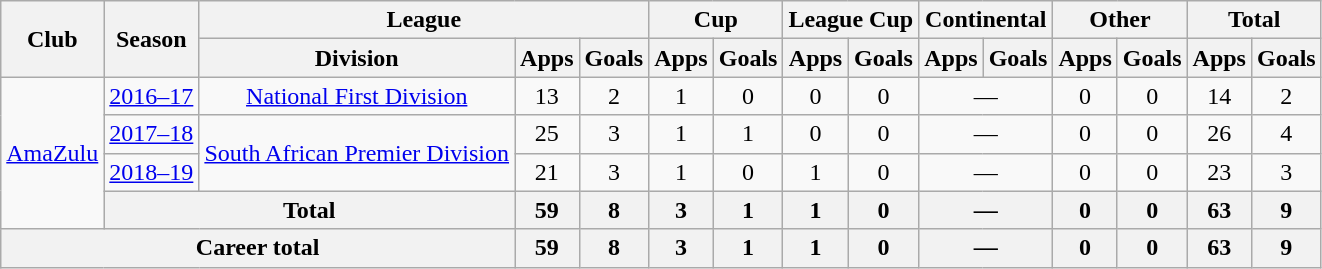<table class="wikitable" style="text-align:center">
<tr>
<th rowspan="2">Club</th>
<th rowspan="2">Season</th>
<th colspan="3">League</th>
<th colspan="2">Cup</th>
<th colspan="2">League Cup</th>
<th colspan="2">Continental</th>
<th colspan="2">Other</th>
<th colspan="2">Total</th>
</tr>
<tr>
<th>Division</th>
<th>Apps</th>
<th>Goals</th>
<th>Apps</th>
<th>Goals</th>
<th>Apps</th>
<th>Goals</th>
<th>Apps</th>
<th>Goals</th>
<th>Apps</th>
<th>Goals</th>
<th>Apps</th>
<th>Goals</th>
</tr>
<tr>
<td rowspan="4"><a href='#'>AmaZulu</a></td>
<td><a href='#'>2016–17</a></td>
<td><a href='#'>National First Division</a></td>
<td>13</td>
<td>2</td>
<td>1</td>
<td>0</td>
<td>0</td>
<td>0</td>
<td colspan="2">—</td>
<td>0</td>
<td>0</td>
<td>14</td>
<td>2</td>
</tr>
<tr>
<td><a href='#'>2017–18</a></td>
<td rowspan="2"><a href='#'>South African Premier Division</a></td>
<td>25</td>
<td>3</td>
<td>1</td>
<td>1</td>
<td>0</td>
<td>0</td>
<td colspan="2">—</td>
<td>0</td>
<td>0</td>
<td>26</td>
<td>4</td>
</tr>
<tr>
<td><a href='#'>2018–19</a></td>
<td>21</td>
<td>3</td>
<td>1</td>
<td>0</td>
<td>1</td>
<td>0</td>
<td colspan="2">—</td>
<td>0</td>
<td>0</td>
<td>23</td>
<td>3</td>
</tr>
<tr>
<th colspan="2">Total</th>
<th>59</th>
<th>8</th>
<th>3</th>
<th>1</th>
<th>1</th>
<th>0</th>
<th colspan="2">—</th>
<th>0</th>
<th>0</th>
<th>63</th>
<th>9</th>
</tr>
<tr>
<th colspan="3">Career total</th>
<th>59</th>
<th>8</th>
<th>3</th>
<th>1</th>
<th>1</th>
<th>0</th>
<th colspan="2">—</th>
<th>0</th>
<th>0</th>
<th>63</th>
<th>9</th>
</tr>
</table>
